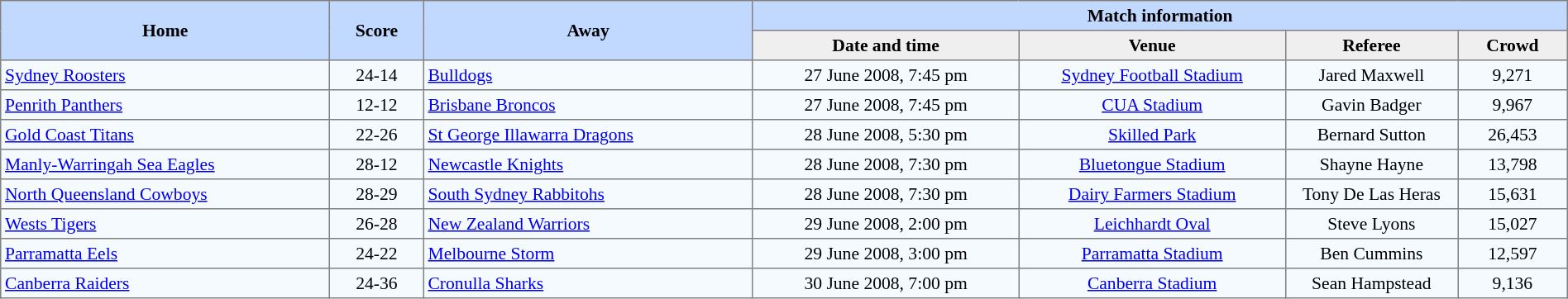<table border=1 style="border-collapse:collapse; font-size:90%;" cellpadding=3 cellspacing=0 width=100%>
<tr bgcolor=#C1D8FF>
<th rowspan=2 width=21%>Home</th>
<th rowspan=2 width=6%>Score</th>
<th rowspan=2 width=21%>Away</th>
<th colspan=6>Match information</th>
</tr>
<tr bgcolor=#EFEFEF>
<th width=17%>Date and time</th>
<th width=17%>Venue</th>
<th width=11%>Referee</th>
<th width=7%>Crowd</th>
</tr>
<tr align=center bgcolor=#F5FAFF>
<td align=left> <a href='#'>Sydney Roosters</a></td>
<td>24-14</td>
<td align=left> <a href='#'>Bulldogs</a></td>
<td>27 June 2008, 7:45 pm</td>
<td><a href='#'>Sydney Football Stadium</a></td>
<td>Jared Maxwell</td>
<td>9,271</td>
</tr>
<tr align=center bgcolor=#F5FAFF>
<td align=left> <a href='#'>Penrith Panthers</a></td>
<td>12-12</td>
<td align=left> <a href='#'>Brisbane Broncos</a></td>
<td>27 June 2008, 7:45 pm</td>
<td><a href='#'>CUA Stadium</a></td>
<td>Gavin Badger</td>
<td>9,967</td>
</tr>
<tr align=center bgcolor=#F5FAFF>
<td align=left> <a href='#'>Gold Coast Titans</a></td>
<td>22-26</td>
<td align=left> <a href='#'>St George Illawarra Dragons</a></td>
<td>28 June 2008, 5:30 pm</td>
<td><a href='#'>Skilled Park</a></td>
<td>Bernard Sutton</td>
<td>26,453</td>
</tr>
<tr align=center bgcolor=#F5FAFF>
<td align=left> <a href='#'>Manly-Warringah Sea Eagles</a></td>
<td>28-12</td>
<td align=left> <a href='#'>Newcastle Knights</a></td>
<td>28 June 2008, 7:30 pm</td>
<td><a href='#'>Bluetongue Stadium</a></td>
<td>Shayne Hayne</td>
<td>13,798</td>
</tr>
<tr align=center bgcolor=#F5FAFF>
<td align=left> <a href='#'>North Queensland Cowboys</a></td>
<td>28-29</td>
<td align=left> <a href='#'>South Sydney Rabbitohs</a></td>
<td>28 June 2008, 7:30 pm</td>
<td><a href='#'>Dairy Farmers Stadium</a></td>
<td>Tony De Las Heras</td>
<td>15,631</td>
</tr>
<tr align=center bgcolor=#F5FAFF>
<td align=left> <a href='#'>Wests Tigers</a></td>
<td>26-28</td>
<td align=left> <a href='#'>New Zealand Warriors</a></td>
<td>29 June 2008, 2:00 pm</td>
<td><a href='#'>Leichhardt Oval</a></td>
<td>Steve Lyons</td>
<td>15,027</td>
</tr>
<tr align=center bgcolor=#F5FAFF>
<td align=left> <a href='#'>Parramatta Eels</a></td>
<td>24-22</td>
<td align=left> <a href='#'>Melbourne Storm</a></td>
<td>29 June 2008, 3:00 pm</td>
<td><a href='#'>Parramatta Stadium</a></td>
<td>Ben Cummins</td>
<td>12,597</td>
</tr>
<tr align=center bgcolor=#F5FAFF>
<td align=left> <a href='#'>Canberra Raiders</a></td>
<td>24-36</td>
<td align=left> <a href='#'>Cronulla Sharks</a></td>
<td>30 June 2008, 7:00 pm</td>
<td><a href='#'>Canberra Stadium</a></td>
<td>Sean Hampstead</td>
<td>9,136</td>
</tr>
</table>
